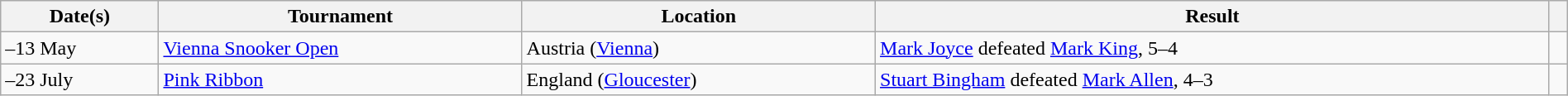<table class="sortable wikitable" width="100%" cellpadding="5" style="margin: 1em auto 1em auto">
<tr>
<th scope="col">Date(s)</th>
<th wscope="col">Tournament</th>
<th scope="col">Location</th>
<th scope="col" class="unsortable">Result</th>
<th scope="col" class="unsortable"></th>
</tr>
<tr>
<td>–13 May</td>
<td><a href='#'>Vienna Snooker Open</a></td>
<td>Austria (<a href='#'>Vienna</a>)</td>
<td><a href='#'>Mark Joyce</a> defeated <a href='#'>Mark King</a>, 5–4</td>
<td align="center"></td>
</tr>
<tr>
<td>–23 July</td>
<td><a href='#'>Pink Ribbon</a></td>
<td>England (<a href='#'>Gloucester</a>)</td>
<td><a href='#'>Stuart Bingham</a> defeated <a href='#'>Mark Allen</a>, 4–3</td>
<td align="center"></td>
</tr>
</table>
